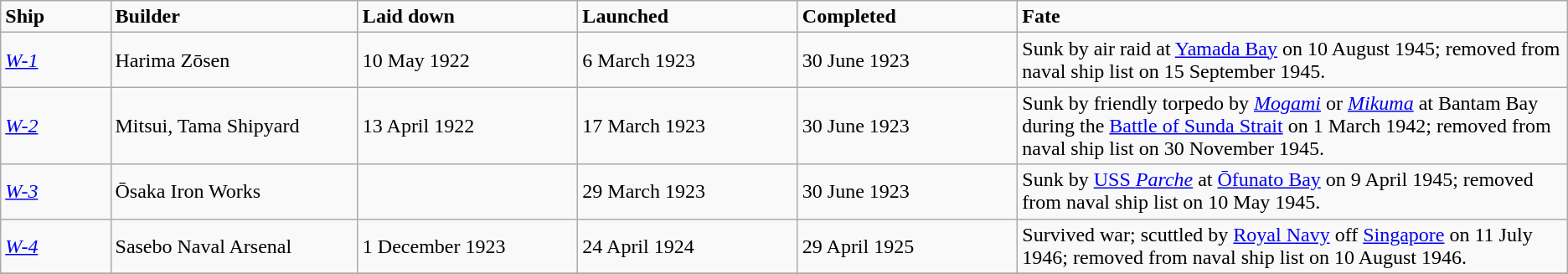<table class="wikitable">
<tr>
<td width="4%"><strong>Ship</strong></td>
<td width="9%"><strong>Builder</strong></td>
<td width="8%" bgcolor=><strong>Laid down</strong></td>
<td width="8%" bgcolor=><strong>Launched</strong></td>
<td width="8%" bgcolor=><strong>Completed</strong></td>
<td width="20%" bgcolor=><strong>Fate</strong></td>
</tr>
<tr>
<td><a href='#'><em>W-1</em></a></td>
<td>Harima Zōsen</td>
<td>10 May 1922</td>
<td>6 March 1923</td>
<td>30 June 1923</td>
<td>Sunk by air raid at <a href='#'>Yamada Bay</a> on 10 August 1945; removed from naval ship list on 15 September 1945.</td>
</tr>
<tr>
<td><a href='#'><em>W-2</em></a></td>
<td>Mitsui, Tama Shipyard</td>
<td>13 April 1922</td>
<td>17 March 1923</td>
<td>30 June 1923</td>
<td>Sunk by friendly torpedo by <a href='#'><em>Mogami</em></a> or <a href='#'><em>Mikuma</em></a> at Bantam Bay during the <a href='#'>Battle of Sunda Strait</a> on 1 March 1942; removed from naval ship list on 30 November 1945.</td>
</tr>
<tr>
<td><a href='#'><em>W-3</em></a></td>
<td>Ōsaka Iron Works</td>
<td></td>
<td>29 March 1923</td>
<td>30 June 1923</td>
<td>Sunk by <a href='#'>USS <em>Parche</em></a> at <a href='#'>Ōfunato Bay</a> on 9 April 1945; removed from naval ship list on 10 May 1945.</td>
</tr>
<tr>
<td><a href='#'><em>W-4</em></a></td>
<td>Sasebo Naval Arsenal</td>
<td>1 December 1923</td>
<td>24 April 1924</td>
<td>29 April 1925</td>
<td>Survived war; scuttled by <a href='#'>Royal Navy</a> off <a href='#'>Singapore</a> on 11 July 1946; removed from naval ship list on 10 August 1946.</td>
</tr>
<tr>
</tr>
</table>
